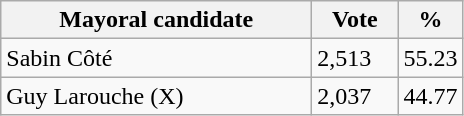<table class="wikitable">
<tr>
<th bgcolor="#DDDDFF" width="200px">Mayoral candidate</th>
<th bgcolor="#DDDDFF" width="50px">Vote</th>
<th bgcolor="#DDDDFF" width="30px">%</th>
</tr>
<tr>
<td>Sabin Côté</td>
<td>2,513</td>
<td>55.23</td>
</tr>
<tr>
<td>Guy Larouche (X)</td>
<td>2,037</td>
<td>44.77</td>
</tr>
</table>
